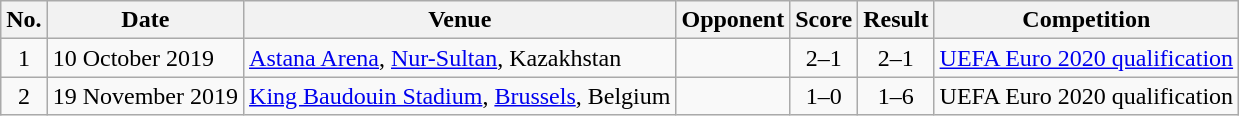<table class="wikitable sortable">
<tr>
<th scope="col">No.</th>
<th scope="col">Date</th>
<th scope="col">Venue</th>
<th scope="col">Opponent</th>
<th scope="col">Score</th>
<th scope="col">Result</th>
<th scope="col">Competition</th>
</tr>
<tr>
<td style="text-align:center">1</td>
<td>10 October 2019</td>
<td><a href='#'>Astana Arena</a>, <a href='#'>Nur-Sultan</a>, Kazakhstan</td>
<td></td>
<td style="text-align:center">2–1</td>
<td style="text-align:center">2–1</td>
<td><a href='#'>UEFA Euro 2020 qualification</a></td>
</tr>
<tr>
<td style="text-align:center">2</td>
<td>19 November 2019</td>
<td><a href='#'>King Baudouin Stadium</a>, <a href='#'>Brussels</a>, Belgium</td>
<td></td>
<td style="text-align:center">1–0</td>
<td style="text-align:center">1–6</td>
<td>UEFA Euro 2020 qualification</td>
</tr>
</table>
